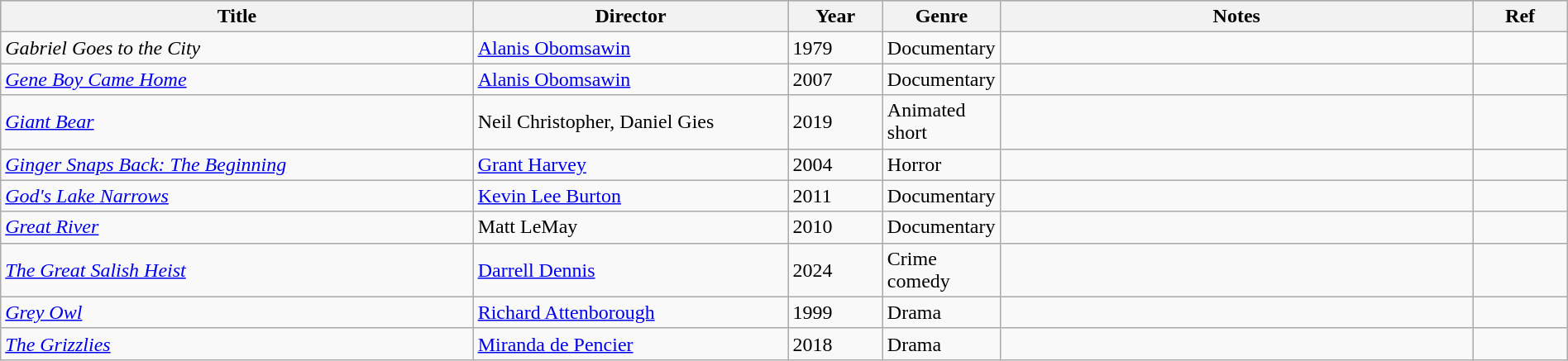<table class="wikitable sortable" style="width:100%;">
<tr style="background:#bebebe;">
<th style="width:30%;">Title</th>
<th style="width:20%;">Director</th>
<th style="width:6%;">Year</th>
<th style="width:6%;">Genre</th>
<th style="width:30%;">Notes</th>
<th style="width:6%;">Ref</th>
</tr>
<tr>
<td><em>Gabriel Goes to the City</em></td>
<td><a href='#'>Alanis Obomsawin</a></td>
<td>1979</td>
<td>Documentary</td>
<td></td>
<td></td>
</tr>
<tr>
<td><em><a href='#'>Gene Boy Came Home</a></em></td>
<td><a href='#'>Alanis Obomsawin</a></td>
<td>2007</td>
<td>Documentary</td>
<td></td>
<td></td>
</tr>
<tr>
<td><em><a href='#'>Giant Bear</a></em></td>
<td>Neil Christopher, Daniel Gies</td>
<td>2019</td>
<td>Animated short</td>
<td></td>
<td></td>
</tr>
<tr>
<td><em><a href='#'>Ginger Snaps Back: The Beginning</a></em></td>
<td><a href='#'>Grant Harvey</a></td>
<td>2004</td>
<td>Horror</td>
<td></td>
<td></td>
</tr>
<tr>
<td><em><a href='#'>God's Lake Narrows</a></em></td>
<td><a href='#'>Kevin Lee Burton</a></td>
<td>2011</td>
<td>Documentary</td>
<td></td>
<td></td>
</tr>
<tr>
<td><em><a href='#'>Great River</a></em></td>
<td>Matt LeMay</td>
<td>2010</td>
<td>Documentary</td>
<td></td>
<td></td>
</tr>
<tr>
<td><em><a href='#'>The Great Salish Heist</a></em></td>
<td><a href='#'>Darrell Dennis</a></td>
<td>2024</td>
<td>Crime comedy</td>
<td></td>
<td></td>
</tr>
<tr>
<td><em><a href='#'>Grey Owl</a></em></td>
<td><a href='#'>Richard Attenborough</a></td>
<td>1999</td>
<td>Drama</td>
<td></td>
<td></td>
</tr>
<tr>
<td><em><a href='#'>The Grizzlies</a></em></td>
<td><a href='#'>Miranda de Pencier</a></td>
<td>2018</td>
<td>Drama</td>
<td></td>
<td></td>
</tr>
</table>
